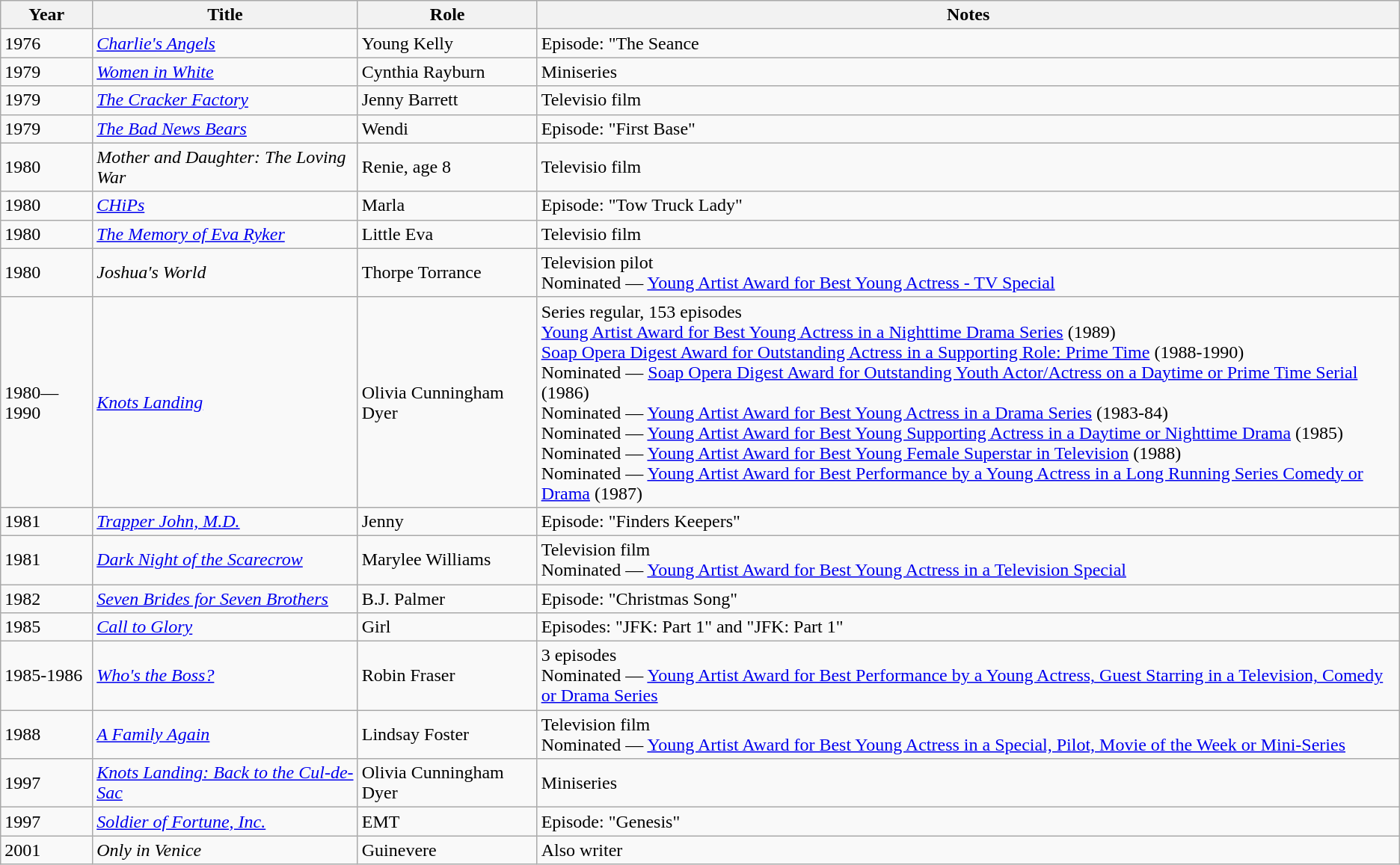<table class="wikitable sortable">
<tr>
<th>Year</th>
<th>Title</th>
<th>Role</th>
<th class="unsortable">Notes</th>
</tr>
<tr>
<td>1976</td>
<td><em><a href='#'>Charlie's Angels</a></em></td>
<td>Young Kelly</td>
<td>Episode: "The Seance</td>
</tr>
<tr>
<td>1979</td>
<td><em><a href='#'>Women in White</a></em></td>
<td>Cynthia Rayburn</td>
<td>Miniseries</td>
</tr>
<tr>
<td>1979</td>
<td><em><a href='#'>The Cracker Factory</a></em></td>
<td>Jenny Barrett</td>
<td>Televisio film</td>
</tr>
<tr>
<td>1979</td>
<td><em><a href='#'>The Bad News Bears</a></em></td>
<td>Wendi</td>
<td>Episode: "First Base"</td>
</tr>
<tr>
<td>1980</td>
<td><em>Mother and Daughter: The Loving War</em></td>
<td>Renie, age 8</td>
<td>Televisio film</td>
</tr>
<tr>
<td>1980</td>
<td><em><a href='#'>CHiPs</a></em></td>
<td>Marla</td>
<td>Episode: "Tow Truck Lady"</td>
</tr>
<tr>
<td>1980</td>
<td><em><a href='#'>The Memory of Eva Ryker</a></em></td>
<td>Little Eva</td>
<td>Televisio film</td>
</tr>
<tr>
<td>1980</td>
<td><em>Joshua's World</em></td>
<td>Thorpe Torrance</td>
<td>Television pilot<br>Nominated — <a href='#'>Young Artist Award for Best Young Actress - TV Special</a></td>
</tr>
<tr>
<td>1980—1990</td>
<td><em><a href='#'>Knots Landing</a></em></td>
<td>Olivia Cunningham Dyer</td>
<td>Series regular, 153 episodes<br><a href='#'>Young Artist Award for Best Young Actress in a Nighttime Drama Series</a> (1989)<br><a href='#'>Soap Opera Digest Award for Outstanding Actress in a Supporting Role: Prime Time</a> (1988-1990)<br>Nominated — <a href='#'>Soap Opera Digest Award for Outstanding Youth Actor/Actress on a Daytime or Prime Time Serial</a> (1986)<br>Nominated — <a href='#'>Young Artist Award for Best Young Actress in a Drama Series</a> (1983-84)<br>Nominated — <a href='#'>Young Artist Award for Best Young Supporting Actress in a Daytime or Nighttime Drama</a> (1985)<br>Nominated — <a href='#'>Young Artist Award for Best Young Female Superstar in Television</a> (1988)<br>Nominated — <a href='#'>Young Artist Award for Best Performance by a Young Actress in a Long Running Series Comedy or Drama</a> (1987)</td>
</tr>
<tr>
<td>1981</td>
<td><em><a href='#'>Trapper John, M.D.</a></em></td>
<td>Jenny</td>
<td>Episode: "Finders Keepers"</td>
</tr>
<tr>
<td>1981</td>
<td><em><a href='#'>Dark Night of the Scarecrow</a></em></td>
<td>Marylee Williams</td>
<td>Television film<br>Nominated — <a href='#'>Young Artist Award for Best Young Actress in a Television Special</a></td>
</tr>
<tr>
<td>1982</td>
<td><em><a href='#'>Seven Brides for Seven Brothers</a></em></td>
<td>B.J. Palmer</td>
<td>Episode: "Christmas Song"</td>
</tr>
<tr>
<td>1985</td>
<td><em><a href='#'>Call to Glory</a></em></td>
<td>Girl</td>
<td>Episodes: "JFK: Part 1" and "JFK: Part 1"</td>
</tr>
<tr>
<td>1985-1986</td>
<td><em><a href='#'>Who's the Boss?</a></em></td>
<td>Robin Fraser</td>
<td>3 episodes<br>Nominated — <a href='#'>Young Artist Award for Best Performance by a Young Actress, Guest Starring in a Television, Comedy or Drama Series</a></td>
</tr>
<tr>
<td>1988</td>
<td><em><a href='#'>A Family Again</a></em></td>
<td>Lindsay Foster</td>
<td>Television film<br>Nominated — <a href='#'>Young Artist Award for Best Young Actress in a Special, Pilot, Movie of the Week or Mini-Series</a></td>
</tr>
<tr>
<td>1997</td>
<td><em><a href='#'>Knots Landing: Back to the Cul-de-Sac</a></em></td>
<td>Olivia Cunningham Dyer</td>
<td>Miniseries</td>
</tr>
<tr>
<td>1997</td>
<td><em><a href='#'>Soldier of Fortune, Inc.</a></em></td>
<td>EMT</td>
<td>Episode: "Genesis"</td>
</tr>
<tr>
<td>2001</td>
<td><em>Only in Venice</em></td>
<td>Guinevere</td>
<td>Also writer</td>
</tr>
</table>
